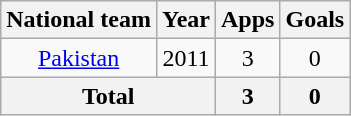<table class="wikitable" style="text-align:center">
<tr>
<th>National team</th>
<th>Year</th>
<th>Apps</th>
<th>Goals</th>
</tr>
<tr>
<td><a href='#'>Pakistan</a></td>
<td>2011</td>
<td>3</td>
<td>0</td>
</tr>
<tr>
<th colspan="2">Total</th>
<th>3</th>
<th>0</th>
</tr>
</table>
